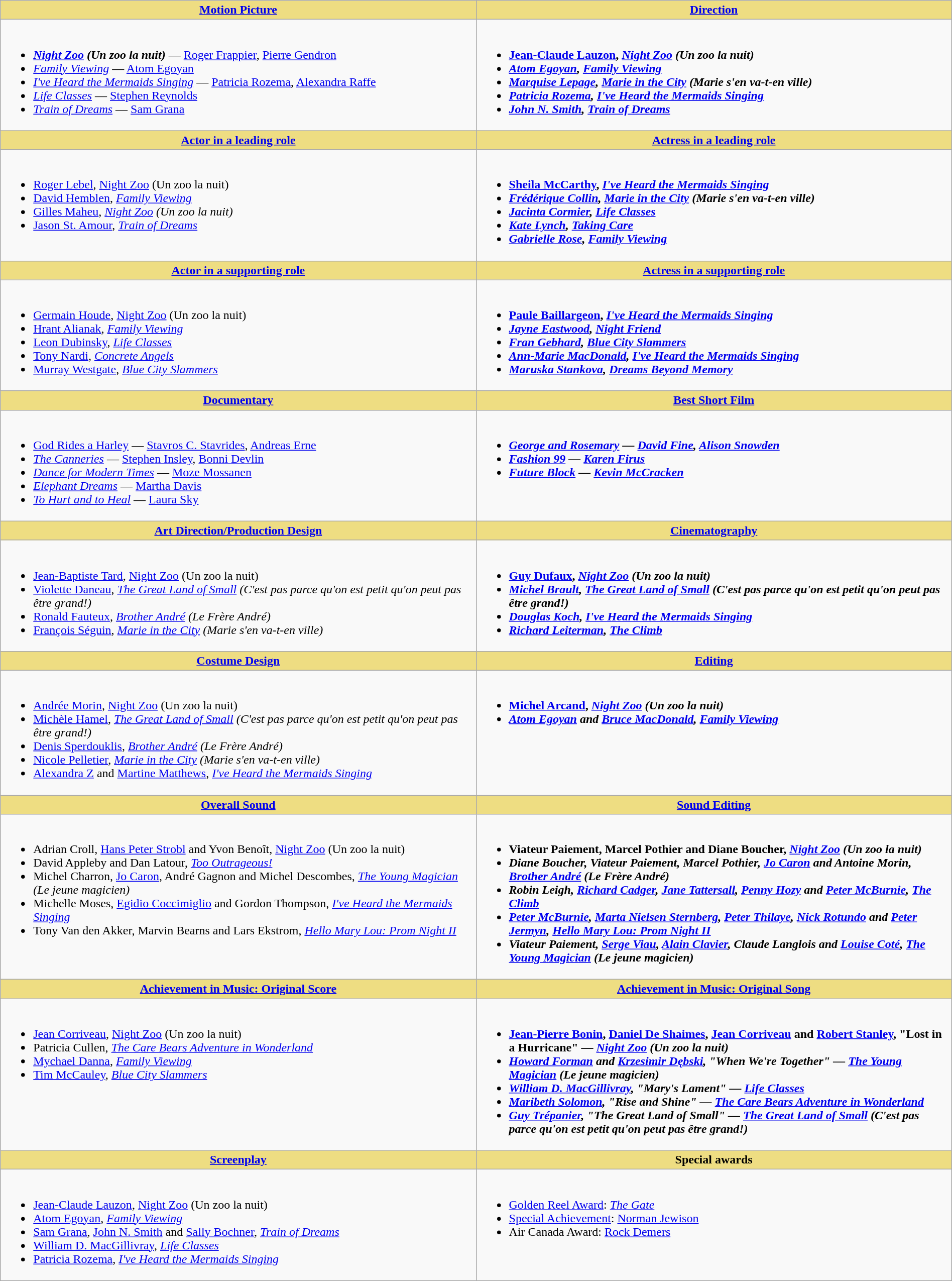<table class=wikitable width="100%">
<tr>
<th style="background:#EEDD82; width:50%"><a href='#'>Motion Picture</a></th>
<th style="background:#EEDD82; width:50%"><a href='#'>Direction</a></th>
</tr>
<tr>
<td style="vertical-align:top"><br><ul><li> <strong><em><a href='#'>Night Zoo</a> (Un zoo la nuit)</em></strong> — <a href='#'>Roger Frappier</a>, <a href='#'>Pierre Gendron</a></li><li><em><a href='#'>Family Viewing</a></em> — <a href='#'>Atom Egoyan</a></li><li><em><a href='#'>I've Heard the Mermaids Singing</a></em> — <a href='#'>Patricia Rozema</a>, <a href='#'>Alexandra Raffe</a></li><li><em><a href='#'>Life Classes</a></em> — <a href='#'>Stephen Reynolds</a></li><li><em><a href='#'>Train of Dreams</a></em> — <a href='#'>Sam Grana</a></li></ul></td>
<td style="vertical-align:top"><br><ul><li> <strong><a href='#'>Jean-Claude Lauzon</a>, <em><a href='#'>Night Zoo</a> (Un zoo la nuit)<strong><em></li><li><a href='#'>Atom Egoyan</a>, </em><a href='#'>Family Viewing</a><em></li><li><a href='#'>Marquise Lepage</a>, </em><a href='#'>Marie in the City</a> (Marie s'en va-t-en ville)<em></li><li><a href='#'>Patricia Rozema</a>, </em><a href='#'>I've Heard the Mermaids Singing</a><em></li><li><a href='#'>John N. Smith</a>, </em><a href='#'>Train of Dreams</a><em></li></ul></td>
</tr>
<tr>
<th style="background:#EEDD82; width:50%"><a href='#'>Actor in a leading role</a></th>
<th style="background:#EEDD82; width:50%"><a href='#'>Actress in a leading role</a></th>
</tr>
<tr>
<td style="vertical-align:top"><br><ul><li> </strong><a href='#'>Roger Lebel</a>, </em><a href='#'>Night Zoo</a> (Un zoo la nuit)</em></strong></li><li><a href='#'>David Hemblen</a>, <em><a href='#'>Family Viewing</a></em></li><li><a href='#'>Gilles Maheu</a>, <em><a href='#'>Night Zoo</a> (Un zoo la nuit)</em></li><li><a href='#'>Jason St. Amour</a>, <em><a href='#'>Train of Dreams</a></em></li></ul></td>
<td style="vertical-align:top"><br><ul><li> <strong><a href='#'>Sheila McCarthy</a>, <em><a href='#'>I've Heard the Mermaids Singing</a><strong><em></li><li><a href='#'>Frédérique Collin</a>, </em><a href='#'>Marie in the City</a> (Marie s'en va-t-en ville)<em></li><li><a href='#'>Jacinta Cormier</a>, </em><a href='#'>Life Classes</a><em></li><li><a href='#'>Kate Lynch</a>, </em><a href='#'>Taking Care</a><em></li><li><a href='#'>Gabrielle Rose</a>, </em><a href='#'>Family Viewing</a><em></li></ul></td>
</tr>
<tr>
<th style="background:#EEDD82; width:50%"><a href='#'>Actor in a supporting role</a></th>
<th style="background:#EEDD82; width:50%"><a href='#'>Actress in a supporting role</a></th>
</tr>
<tr>
<td style="vertical-align:top"><br><ul><li> </strong><a href='#'>Germain Houde</a>, </em><a href='#'>Night Zoo</a> (Un zoo la nuit)</em></strong></li><li><a href='#'>Hrant Alianak</a>, <em><a href='#'>Family Viewing</a></em></li><li><a href='#'>Leon Dubinsky</a>, <em><a href='#'>Life Classes</a></em></li><li><a href='#'>Tony Nardi</a>, <em><a href='#'>Concrete Angels</a></em></li><li><a href='#'>Murray Westgate</a>, <em><a href='#'>Blue City Slammers</a></em></li></ul></td>
<td style="vertical-align:top"><br><ul><li> <strong><a href='#'>Paule Baillargeon</a>, <em><a href='#'>I've Heard the Mermaids Singing</a><strong><em></li><li><a href='#'>Jayne Eastwood</a>, </em><a href='#'>Night Friend</a><em></li><li><a href='#'>Fran Gebhard</a>, </em><a href='#'>Blue City Slammers</a><em></li><li><a href='#'>Ann-Marie MacDonald</a>, </em><a href='#'>I've Heard the Mermaids Singing</a><em></li><li><a href='#'>Maruska Stankova</a>, </em><a href='#'>Dreams Beyond Memory</a><em></li></ul></td>
</tr>
<tr>
<th style="background:#EEDD82; width:50%"><a href='#'>Documentary</a></th>
<th style="background:#EEDD82; width:50%"><a href='#'>Best Short Film</a></th>
</tr>
<tr>
<td style="vertical-align:top"><br><ul><li> </em></strong><a href='#'>God Rides a Harley</a></em> — <a href='#'>Stavros C. Stavrides</a>, <a href='#'>Andreas Erne</a></strong></li><li><em><a href='#'>The Canneries</a></em> — <a href='#'>Stephen Insley</a>, <a href='#'>Bonni Devlin</a></li><li><em><a href='#'>Dance for Modern Times</a></em> — <a href='#'>Moze Mossanen</a></li><li><em><a href='#'>Elephant Dreams</a></em> — <a href='#'>Martha Davis</a></li><li><em><a href='#'>To Hurt and to Heal</a></em> — <a href='#'>Laura Sky</a></li></ul></td>
<td style="vertical-align:top"><br><ul><li> <strong><em><a href='#'>George and Rosemary</a><em> — <a href='#'>David Fine</a>, <a href='#'>Alison Snowden</a><strong></li><li></em><a href='#'>Fashion 99</a><em> — <a href='#'>Karen Firus</a></li><li></em><a href='#'>Future Block</a><em> — <a href='#'>Kevin McCracken</a></li></ul></td>
</tr>
<tr>
<th style="background:#EEDD82; width:50%"><a href='#'>Art Direction/Production Design</a></th>
<th style="background:#EEDD82; width:50%"><a href='#'>Cinematography</a></th>
</tr>
<tr>
<td style="vertical-align:top"><br><ul><li> </strong><a href='#'>Jean-Baptiste Tard</a>, </em><a href='#'>Night Zoo</a> (Un zoo la nuit)</em></strong></li><li><a href='#'>Violette Daneau</a>, <em><a href='#'>The Great Land of Small</a> (C'est pas parce qu'on est petit qu'on peut pas être grand!)</em></li><li><a href='#'>Ronald Fauteux</a>, <em><a href='#'>Brother André</a> (Le Frère André)</em></li><li><a href='#'>François Séguin</a>, <em><a href='#'>Marie in the City</a> (Marie s'en va-t-en ville)</em></li></ul></td>
<td style="vertical-align:top"><br><ul><li> <strong><a href='#'>Guy Dufaux</a>, <em><a href='#'>Night Zoo</a> (Un zoo la nuit)<strong><em></li><li><a href='#'>Michel Brault</a>, </em><a href='#'>The Great Land of Small</a> (C'est pas parce qu'on est petit qu'on peut pas être grand!)<em></li><li><a href='#'>Douglas Koch</a>, </em><a href='#'>I've Heard the Mermaids Singing</a><em></li><li><a href='#'>Richard Leiterman</a>, </em><a href='#'>The Climb</a><em></li></ul></td>
</tr>
<tr>
<th style="background:#EEDD82; width:50%"><a href='#'>Costume Design</a></th>
<th style="background:#EEDD82; width:50%"><a href='#'>Editing</a></th>
</tr>
<tr>
<td style="vertical-align:top"><br><ul><li> </strong><a href='#'>Andrée Morin</a>, </em><a href='#'>Night Zoo</a> (Un zoo la nuit)</em></strong></li><li><a href='#'>Michèle Hamel</a>, <em><a href='#'>The Great Land of Small</a> (C'est pas parce qu'on est petit qu'on peut pas être grand!)</em></li><li><a href='#'>Denis Sperdouklis</a>, <em><a href='#'>Brother André</a> (Le Frère André)</em></li><li><a href='#'>Nicole Pelletier</a>, <em><a href='#'>Marie in the City</a> (Marie s'en va-t-en ville)</em></li><li><a href='#'>Alexandra Z</a> and <a href='#'>Martine Matthews</a>, <em><a href='#'>I've Heard the Mermaids Singing</a></em></li></ul></td>
<td style="vertical-align:top"><br><ul><li> <strong><a href='#'>Michel Arcand</a>, <em><a href='#'>Night Zoo</a> (Un zoo la nuit)<strong><em></li><li><a href='#'>Atom Egoyan</a> and <a href='#'>Bruce MacDonald</a>, </em><a href='#'>Family Viewing</a><em></li></ul></td>
</tr>
<tr>
<th style="background:#EEDD82; width:50%"><a href='#'>Overall Sound</a></th>
<th style="background:#EEDD82; width:50%"><a href='#'>Sound Editing</a></th>
</tr>
<tr>
<td style="vertical-align:top"><br><ul><li> </strong>Adrian Croll, <a href='#'>Hans Peter Strobl</a> and Yvon Benoît, </em><a href='#'>Night Zoo</a> (Un zoo la nuit)</em></strong></li><li>David Appleby and Dan Latour, <em><a href='#'>Too Outrageous!</a></em></li><li>Michel Charron, <a href='#'>Jo Caron</a>, André Gagnon and Michel Descombes, <em><a href='#'>The Young Magician</a> (Le jeune magicien)</em></li><li>Michelle Moses, <a href='#'>Egidio Coccimiglio</a> and Gordon Thompson, <em><a href='#'>I've Heard the Mermaids Singing</a></em></li><li>Tony Van den Akker, Marvin Bearns and Lars Ekstrom, <em><a href='#'>Hello Mary Lou: Prom Night II</a></em></li></ul></td>
<td style="vertical-align:top"><br><ul><li> <strong>Viateur Paiement, Marcel Pothier and Diane Boucher, <em><a href='#'>Night Zoo</a> (Un zoo la nuit)<strong><em></li><li>Diane Boucher, Viateur Paiement, Marcel Pothier, <a href='#'>Jo Caron</a> and Antoine Morin, </em><a href='#'>Brother André</a> (Le Frère André)<em></li><li>Robin Leigh, <a href='#'>Richard Cadger</a>, <a href='#'>Jane Tattersall</a>, <a href='#'>Penny Hozy</a> and <a href='#'>Peter McBurnie</a>, </em><a href='#'>The Climb</a><em></li><li><a href='#'>Peter McBurnie</a>, <a href='#'>Marta Nielsen Sternberg</a>, <a href='#'>Peter Thilaye</a>, <a href='#'>Nick Rotundo</a> and <a href='#'>Peter Jermyn</a>, </em><a href='#'>Hello Mary Lou: Prom Night II</a><em></li><li>Viateur Paiement, <a href='#'>Serge Viau</a>, <a href='#'>Alain Clavier</a>, Claude Langlois and <a href='#'>Louise Coté</a>, </em><a href='#'>The Young Magician</a> (Le jeune magicien)<em></li></ul></td>
</tr>
<tr>
<th style="background:#EEDD82; width:50%"><a href='#'>Achievement in Music: Original Score</a></th>
<th style="background:#EEDD82; width:50%"><a href='#'>Achievement in Music: Original Song</a></th>
</tr>
<tr>
<td style="vertical-align:top"><br><ul><li> </strong><a href='#'>Jean Corriveau</a>, </em><a href='#'>Night Zoo</a> (Un zoo la nuit)</em></strong></li><li>Patricia Cullen, <em><a href='#'>The Care Bears Adventure in Wonderland</a></em></li><li><a href='#'>Mychael Danna</a>, <em><a href='#'>Family Viewing</a></em></li><li><a href='#'>Tim McCauley</a>, <em><a href='#'>Blue City Slammers</a></em></li></ul></td>
<td style="vertical-align:top"><br><ul><li> <strong><a href='#'>Jean-Pierre Bonin</a>, <a href='#'>Daniel De Shaimes</a>, <a href='#'>Jean Corriveau</a> and <a href='#'>Robert Stanley</a>, "Lost in a Hurricane" — <em><a href='#'>Night Zoo</a> (Un zoo la nuit)<strong><em></li><li><a href='#'>Howard Forman</a> and <a href='#'>Krzesimir Dębski</a>, "When We're Together" — </em><a href='#'>The Young Magician</a> (Le jeune magicien)<em></li><li><a href='#'>William D. MacGillivray</a>, "Mary's Lament" — </em><a href='#'>Life Classes</a><em></li><li><a href='#'>Maribeth Solomon</a>, "Rise and Shine" — </em><a href='#'>The Care Bears Adventure in Wonderland</a><em></li><li><a href='#'>Guy Trépanier</a>, "The Great Land of Small" — </em><a href='#'>The Great Land of Small</a> (C'est pas parce qu'on est petit qu'on peut pas être grand!)<em></li></ul></td>
</tr>
<tr>
<th style="background:#EEDD82; width:50%"><a href='#'>Screenplay</a></th>
<th style="background:#EEDD82; width:50%">Special awards</th>
</tr>
<tr>
<td style="vertical-align:top"><br><ul><li> </strong><a href='#'>Jean-Claude Lauzon</a>, </em><a href='#'>Night Zoo</a> (Un zoo la nuit)</em></strong></li><li><a href='#'>Atom Egoyan</a>, <em><a href='#'>Family Viewing</a></em></li><li><a href='#'>Sam Grana</a>, <a href='#'>John N. Smith</a> and <a href='#'>Sally Bochner</a>, <em><a href='#'>Train of Dreams</a></em></li><li><a href='#'>William D. MacGillivray</a>, <em><a href='#'>Life Classes</a></em></li><li><a href='#'>Patricia Rozema</a>, <em><a href='#'>I've Heard the Mermaids Singing</a></em></li></ul></td>
<td style="vertical-align:top"><br><ul><li><a href='#'>Golden Reel Award</a>: <em><a href='#'>The Gate</a></em></li><li><a href='#'>Special Achievement</a>: <a href='#'>Norman Jewison</a></li><li>Air Canada Award: <a href='#'>Rock Demers</a></li></ul></td>
</tr>
</table>
